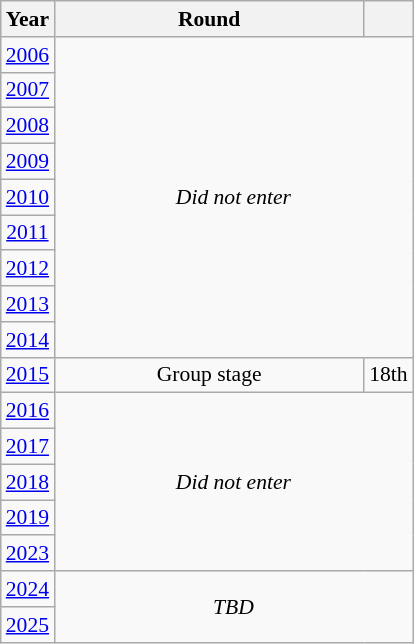<table class="wikitable" style="text-align: center; font-size:90%">
<tr>
<th>Year</th>
<th style="width:200px">Round</th>
<th></th>
</tr>
<tr>
<td><a href='#'>2006</a></td>
<td colspan="2" rowspan="9"><em>Did not enter</em></td>
</tr>
<tr>
<td><a href='#'>2007</a></td>
</tr>
<tr>
<td><a href='#'>2008</a></td>
</tr>
<tr>
<td><a href='#'>2009</a></td>
</tr>
<tr>
<td><a href='#'>2010</a></td>
</tr>
<tr>
<td><a href='#'>2011</a></td>
</tr>
<tr>
<td><a href='#'>2012</a></td>
</tr>
<tr>
<td><a href='#'>2013</a></td>
</tr>
<tr>
<td><a href='#'>2014</a></td>
</tr>
<tr>
<td><a href='#'>2015</a></td>
<td>Group stage</td>
<td>18th</td>
</tr>
<tr>
<td><a href='#'>2016</a></td>
<td colspan="2" rowspan="5"><em>Did not enter</em></td>
</tr>
<tr>
<td><a href='#'>2017</a></td>
</tr>
<tr>
<td><a href='#'>2018</a></td>
</tr>
<tr>
<td><a href='#'>2019</a></td>
</tr>
<tr>
<td><a href='#'>2023</a></td>
</tr>
<tr>
<td><a href='#'>2024</a></td>
<td colspan="2" rowspan="2"><em>TBD</em></td>
</tr>
<tr>
<td><a href='#'>2025</a></td>
</tr>
</table>
